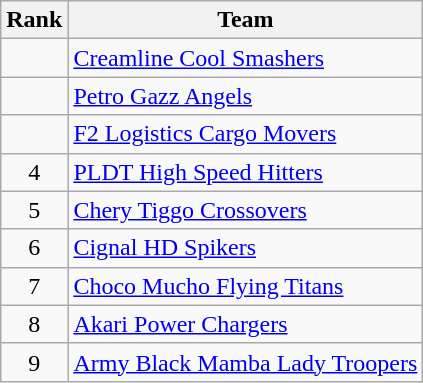<table class="wikitable" style="text-align: center">
<tr>
<th>Rank</th>
<th>Team</th>
</tr>
<tr>
<td></td>
<td align="left"><a href='#'>Creamline Cool Smashers</a></td>
</tr>
<tr>
<td></td>
<td align="left"><a href='#'>Petro Gazz Angels</a></td>
</tr>
<tr>
<td></td>
<td align="left"><a href='#'>F2 Logistics Cargo Movers</a></td>
</tr>
<tr>
<td>4</td>
<td align="left"><a href='#'>PLDT High Speed Hitters</a></td>
</tr>
<tr>
<td>5</td>
<td align="left"><a href='#'>Chery Tiggo Crossovers</a></td>
</tr>
<tr>
<td>6</td>
<td align="left"><a href='#'>Cignal HD Spikers</a></td>
</tr>
<tr>
<td>7</td>
<td align="left"><a href='#'>Choco Mucho Flying Titans</a></td>
</tr>
<tr>
<td>8</td>
<td align="left"><a href='#'>Akari Power Chargers</a></td>
</tr>
<tr>
<td>9</td>
<td align="left"><a href='#'>Army Black Mamba Lady Troopers</a></td>
</tr>
</table>
